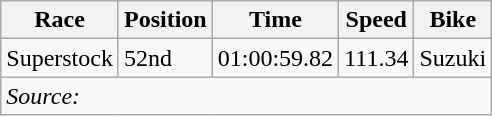<table class="wikitable">
<tr>
<th>Race</th>
<th>Position</th>
<th>Time</th>
<th>Speed</th>
<th>Bike</th>
</tr>
<tr>
<td>Superstock</td>
<td>52nd</td>
<td>01:00:59.82</td>
<td>111.34</td>
<td>Suzuki</td>
</tr>
<tr>
<td colspan="5"><em>Source:</em> </td>
</tr>
</table>
